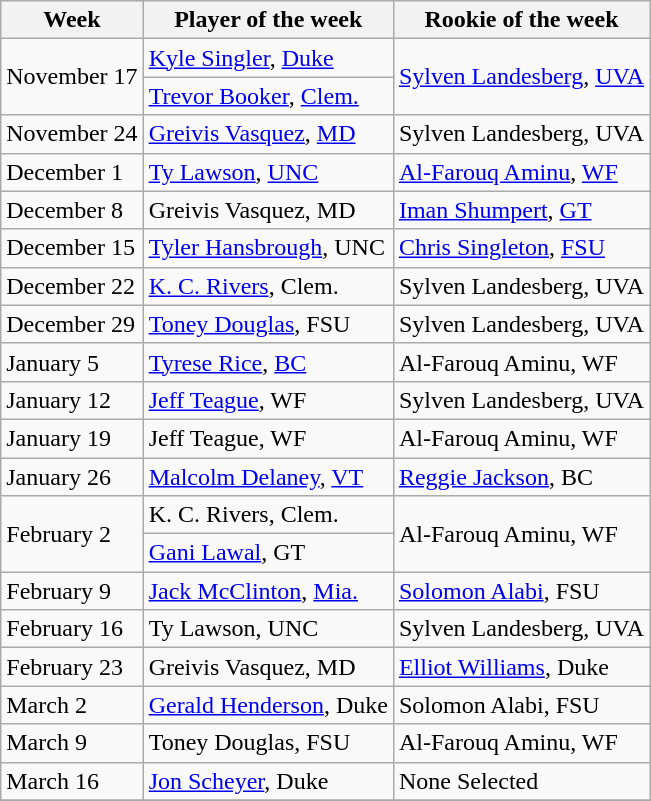<table class="wikitable" border="1">
<tr>
<th>Week</th>
<th>Player of the week</th>
<th>Rookie of the week</th>
</tr>
<tr>
<td rowspan=2 valign=middle>November 17</td>
<td><a href='#'>Kyle Singler</a>, <a href='#'>Duke</a></td>
<td rowspan=2 colspan=3 align=left><a href='#'>Sylven Landesberg</a>, <a href='#'>UVA</a></td>
</tr>
<tr>
<td><a href='#'>Trevor Booker</a>, <a href='#'>Clem.</a></td>
</tr>
<tr>
<td>November 24</td>
<td><a href='#'>Greivis Vasquez</a>, <a href='#'>MD</a></td>
<td>Sylven Landesberg, UVA</td>
</tr>
<tr>
<td>December 1</td>
<td><a href='#'>Ty Lawson</a>, <a href='#'>UNC</a></td>
<td><a href='#'>Al-Farouq Aminu</a>, <a href='#'>WF</a></td>
</tr>
<tr>
<td>December 8</td>
<td>Greivis Vasquez, MD</td>
<td><a href='#'>Iman Shumpert</a>, <a href='#'>GT</a></td>
</tr>
<tr>
<td>December 15</td>
<td><a href='#'>Tyler Hansbrough</a>, UNC</td>
<td><a href='#'>Chris Singleton</a>, <a href='#'>FSU</a></td>
</tr>
<tr>
<td>December 22</td>
<td><a href='#'>K. C. Rivers</a>, Clem.</td>
<td>Sylven Landesberg, UVA</td>
</tr>
<tr>
<td>December 29</td>
<td><a href='#'>Toney Douglas</a>, FSU</td>
<td>Sylven Landesberg, UVA</td>
</tr>
<tr>
<td>January 5</td>
<td><a href='#'>Tyrese Rice</a>, <a href='#'>BC</a></td>
<td>Al-Farouq Aminu, WF</td>
</tr>
<tr>
<td>January 12</td>
<td><a href='#'>Jeff Teague</a>, WF</td>
<td>Sylven Landesberg, UVA</td>
</tr>
<tr>
<td>January 19</td>
<td>Jeff Teague, WF</td>
<td>Al-Farouq Aminu, WF</td>
</tr>
<tr>
<td>January 26</td>
<td><a href='#'>Malcolm Delaney</a>, <a href='#'>VT</a></td>
<td><a href='#'>Reggie Jackson</a>, BC</td>
</tr>
<tr>
<td rowspan=2 valign=middle>February 2</td>
<td>K. C. Rivers, Clem.</td>
<td rowspan=2 colspan=3 align=left>Al-Farouq Aminu, WF</td>
</tr>
<tr>
<td><a href='#'>Gani Lawal</a>, GT</td>
</tr>
<tr>
<td>February 9</td>
<td><a href='#'>Jack McClinton</a>, <a href='#'>Mia.</a></td>
<td><a href='#'>Solomon Alabi</a>, FSU</td>
</tr>
<tr>
<td>February 16</td>
<td>Ty Lawson, UNC</td>
<td>Sylven Landesberg, UVA</td>
</tr>
<tr>
<td>February 23</td>
<td>Greivis Vasquez, MD</td>
<td><a href='#'>Elliot Williams</a>, Duke</td>
</tr>
<tr>
<td>March 2</td>
<td><a href='#'>Gerald Henderson</a>, Duke</td>
<td>Solomon Alabi, FSU</td>
</tr>
<tr>
<td>March 9</td>
<td>Toney Douglas, FSU</td>
<td>Al-Farouq Aminu, WF</td>
</tr>
<tr>
<td>March 16</td>
<td><a href='#'>Jon Scheyer</a>, Duke</td>
<td>None Selected</td>
</tr>
<tr>
</tr>
</table>
